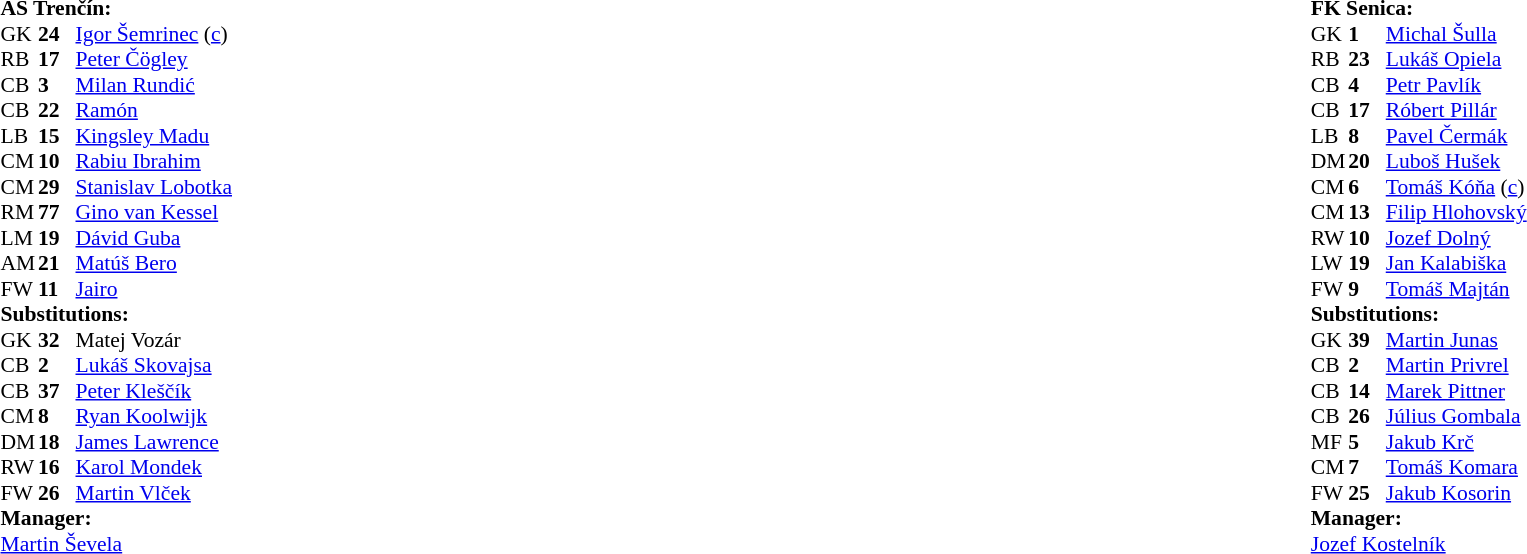<table width="100%">
<tr>
<td valign="top" width="50%"><br><table style="font-size: 90%" cellspacing="0" cellpadding="0">
<tr>
<td colspan=4><strong>AS Trenčín:</strong></td>
</tr>
<tr>
<th width="25"></th>
<th width="25"></th>
</tr>
<tr>
<td>GK</td>
<td><strong>24</strong></td>
<td> <a href='#'>Igor Šemrinec</a> (<a href='#'>c</a>)</td>
</tr>
<tr>
<td>RB</td>
<td><strong>17</strong></td>
<td> <a href='#'>Peter Čögley</a></td>
</tr>
<tr>
<td>CB</td>
<td><strong>3</strong></td>
<td> <a href='#'>Milan Rundić</a> </td>
</tr>
<tr>
<td>CB</td>
<td><strong>22</strong></td>
<td> <a href='#'>Ramón</a></td>
</tr>
<tr>
<td>LB</td>
<td><strong>15</strong></td>
<td> <a href='#'>Kingsley Madu</a></td>
<td></td>
<td></td>
</tr>
<tr>
<td>CM</td>
<td><strong>10</strong></td>
<td> <a href='#'>Rabiu Ibrahim</a></td>
</tr>
<tr>
<td>CM</td>
<td><strong>29</strong></td>
<td> <a href='#'>Stanislav Lobotka</a> </td>
</tr>
<tr>
<td>RM</td>
<td><strong>77</strong></td>
<td> <a href='#'>Gino van Kessel</a></td>
</tr>
<tr>
<td>LM</td>
<td><strong>19</strong></td>
<td> <a href='#'>Dávid Guba</a></td>
<td></td>
<td></td>
</tr>
<tr>
<td>AM</td>
<td><strong>21</strong></td>
<td> <a href='#'>Matúš Bero</a></td>
<td></td>
<td></td>
</tr>
<tr>
<td>FW</td>
<td><strong>11</strong></td>
<td> <a href='#'>Jairo</a></td>
</tr>
<tr>
<td colspan=3><strong>Substitutions:</strong></td>
</tr>
<tr>
<td>GK</td>
<td><strong>32</strong></td>
<td> Matej Vozár</td>
</tr>
<tr>
<td>CB</td>
<td><strong>2</strong></td>
<td> <a href='#'>Lukáš Skovajsa</a></td>
</tr>
<tr>
<td>CB</td>
<td><strong>37</strong></td>
<td> <a href='#'>Peter Kleščík</a></td>
</tr>
<tr>
<td>CM</td>
<td><strong>8</strong></td>
<td> <a href='#'>Ryan Koolwijk</a></td>
<td></td>
<td></td>
</tr>
<tr>
<td>DM</td>
<td><strong>18</strong></td>
<td> <a href='#'>James Lawrence</a></td>
<td></td>
<td></td>
</tr>
<tr>
<td>RW</td>
<td><strong>16</strong></td>
<td> <a href='#'>Karol Mondek</a></td>
<td></td>
<td></td>
</tr>
<tr>
<td>FW</td>
<td><strong>26</strong></td>
<td> <a href='#'>Martin Vlček</a></td>
</tr>
<tr>
<td colspan=3><strong>Manager:</strong></td>
</tr>
<tr>
<td colspan=3><a href='#'>Martin Ševela</a></td>
</tr>
</table>
</td>
<td valign="top"></td>
<td valign="top" width="50%"><br><table style="font-size: 90%" cellspacing="0" cellpadding="0" align="center">
<tr>
<td colspan=4><strong>FK Senica:</strong></td>
</tr>
<tr>
<th width=25></th>
<th width=25></th>
</tr>
<tr>
<td>GK</td>
<td><strong>1</strong></td>
<td> <a href='#'>Michal Šulla</a></td>
</tr>
<tr>
<td>RB</td>
<td><strong>23</strong></td>
<td> <a href='#'>Lukáš Opiela</a> </td>
</tr>
<tr>
<td>CB</td>
<td><strong>4</strong></td>
<td> <a href='#'>Petr Pavlík</a></td>
</tr>
<tr>
<td>CB</td>
<td><strong>17</strong></td>
<td> <a href='#'>Róbert Pillár</a></td>
</tr>
<tr>
<td>LB</td>
<td><strong>8</strong></td>
<td> <a href='#'>Pavel Čermák</a></td>
</tr>
<tr>
<td>DM</td>
<td><strong>20</strong></td>
<td> <a href='#'>Luboš Hušek</a></td>
<td></td>
<td></td>
</tr>
<tr>
<td>CM</td>
<td><strong>6</strong></td>
<td> <a href='#'>Tomáš Kóňa</a> (<a href='#'>c</a>)</td>
</tr>
<tr>
<td>CM</td>
<td><strong>13</strong></td>
<td> <a href='#'>Filip Hlohovský</a></td>
</tr>
<tr>
<td>RW</td>
<td><strong>10</strong></td>
<td> <a href='#'>Jozef Dolný</a> </td>
<td></td>
<td></td>
</tr>
<tr>
<td>LW</td>
<td><strong>19</strong></td>
<td> <a href='#'>Jan Kalabiška</a></td>
</tr>
<tr>
<td>FW</td>
<td><strong>9</strong></td>
<td> <a href='#'>Tomáš Majtán</a> </td>
</tr>
<tr>
<td colspan=3><strong>Substitutions:</strong></td>
</tr>
<tr>
<td>GK</td>
<td><strong>39</strong></td>
<td> <a href='#'>Martin Junas</a></td>
</tr>
<tr>
<td>CB</td>
<td><strong>2</strong></td>
<td> <a href='#'>Martin Privrel</a></td>
</tr>
<tr>
<td>CB</td>
<td><strong>14</strong></td>
<td> <a href='#'>Marek Pittner</a></td>
<td></td>
<td></td>
</tr>
<tr>
<td>CB</td>
<td><strong>26</strong></td>
<td> <a href='#'>Július Gombala</a></td>
</tr>
<tr>
<td>MF</td>
<td><strong>5</strong></td>
<td> <a href='#'>Jakub Krč</a></td>
</tr>
<tr>
<td>CM</td>
<td><strong>7</strong></td>
<td> <a href='#'>Tomáš Komara</a></td>
</tr>
<tr>
<td>FW</td>
<td><strong>25</strong></td>
<td> <a href='#'>Jakub Kosorin</a></td>
<td></td>
<td></td>
</tr>
<tr>
<td colspan=3><strong>Manager:</strong></td>
</tr>
<tr>
<td colspan=3><a href='#'>Jozef Kostelník</a></td>
</tr>
</table>
</td>
</tr>
</table>
